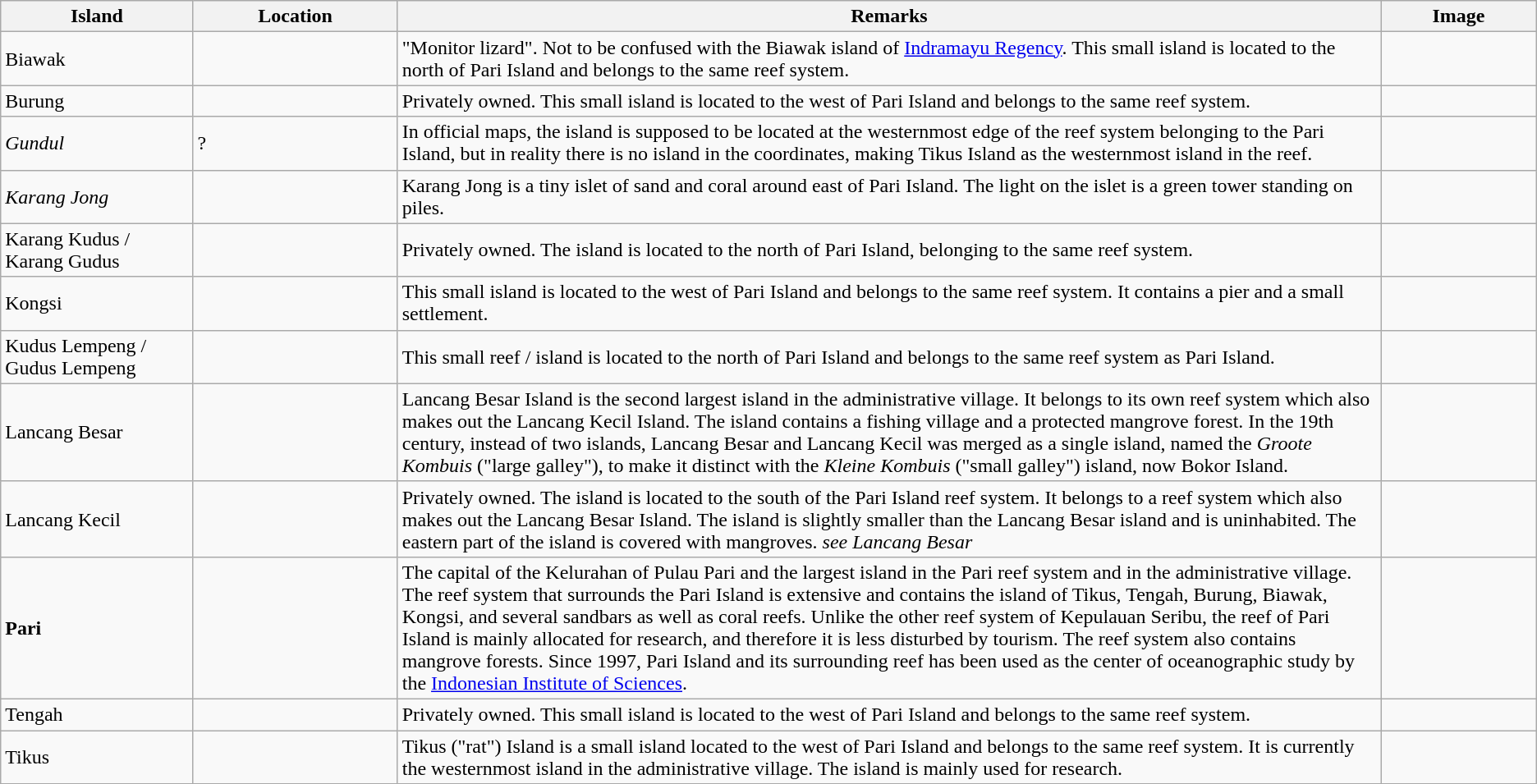<table class="wikitable">
<tr>
<th scope="col" width="150">Island</th>
<th scope="col" width="160">Location</th>
<th scope="col" width="800">Remarks</th>
<th scope="col" width="120">Image</th>
</tr>
<tr>
<td>Biawak</td>
<td></td>
<td>"Monitor lizard". Not to be confused with the Biawak island of <a href='#'>Indramayu Regency</a>. This small island is located to the north of Pari Island and belongs to the same reef system.</td>
<td></td>
</tr>
<tr>
<td>Burung</td>
<td></td>
<td>Privately owned. This small island is located to the west of Pari Island and belongs to the same reef system.</td>
<td></td>
</tr>
<tr>
<td><em>Gundul</em></td>
<td>?</td>
<td>In official maps, the island is supposed to be located at the westernmost edge of the reef system belonging to the Pari Island, but in reality there is no island in the coordinates, making Tikus Island as the westernmost island in the reef.</td>
<td></td>
</tr>
<tr>
<td><em>Karang Jong</em></td>
<td></td>
<td>Karang Jong is a tiny islet of sand and coral around  east of Pari Island. The light on the islet is a green tower standing on piles.</td>
<td></td>
</tr>
<tr>
<td>Karang Kudus / Karang Gudus</td>
<td></td>
<td>Privately owned. The island is located to the north of Pari Island, belonging to the same reef system.</td>
<td></td>
</tr>
<tr>
<td>Kongsi</td>
<td></td>
<td>This small island is located to the west of Pari Island and belongs to the same reef system. It contains a pier and a small settlement.</td>
<td></td>
</tr>
<tr>
<td>Kudus Lempeng / Gudus Lempeng</td>
<td></td>
<td>This small reef / island is located to the north of Pari Island and belongs to the same reef system as Pari Island.</td>
<td></td>
</tr>
<tr>
<td>Lancang Besar</td>
<td></td>
<td>Lancang Besar Island is the second largest island in the administrative village. It belongs to its own reef system which also makes out the Lancang Kecil Island. The island contains a fishing village and a protected mangrove forest. In the 19th century, instead of two islands, Lancang Besar and Lancang Kecil was merged as a single island, named the <em>Groote Kombuis</em> ("large galley"), to make it distinct with the <em>Kleine Kombuis</em> ("small galley") island, now Bokor Island.</td>
<td></td>
</tr>
<tr>
<td>Lancang Kecil</td>
<td></td>
<td>Privately owned. The island is located to the south of the Pari Island reef system. It belongs to a reef system which also makes out the Lancang Besar Island. The island is slightly smaller than the Lancang Besar island and is uninhabited. The eastern part of the island is covered with mangroves. <em>see Lancang Besar</em></td>
<td></td>
</tr>
<tr>
<td><strong>Pari</strong></td>
<td></td>
<td>The capital of the Kelurahan of Pulau Pari and the largest island in the Pari reef system and in the administrative village. The reef system that surrounds the Pari Island is extensive and contains the island of Tikus, Tengah, Burung, Biawak, Kongsi, and several sandbars as well as coral reefs. Unlike the other reef system of Kepulauan Seribu, the reef of Pari Island is mainly allocated for research, and therefore it is less disturbed by tourism. The reef system also contains mangrove forests. Since 1997, Pari Island and its surrounding reef has been used as the center of oceanographic study by the <a href='#'>Indonesian Institute of Sciences</a>.</td>
<td></td>
</tr>
<tr>
<td>Tengah</td>
<td></td>
<td>Privately owned. This small island is located to the west of Pari Island and belongs to the same reef system.</td>
<td></td>
</tr>
<tr>
<td>Tikus</td>
<td></td>
<td>Tikus ("rat") Island is a small island located to the west of Pari Island and belongs to the same reef system. It is currently the westernmost island in the administrative village. The island is mainly used for research.</td>
<td></td>
</tr>
<tr>
</tr>
</table>
